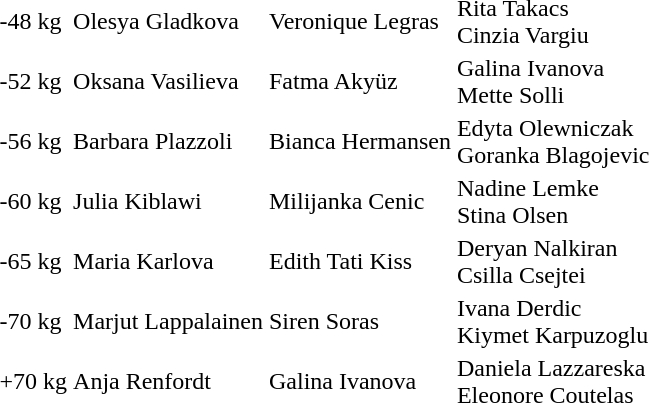<table>
<tr>
<td>-48 kg</td>
<td>Olesya Gladkova </td>
<td>Veronique Legras </td>
<td>Rita Takacs <br>Cinzia Vargiu </td>
</tr>
<tr>
<td>-52 kg</td>
<td>Oksana Vasilieva </td>
<td>Fatma Akyüz </td>
<td>Galina Ivanova <br>Mette Solli </td>
</tr>
<tr>
<td>-56 kg</td>
<td>Barbara Plazzoli </td>
<td>Bianca Hermansen </td>
<td>Edyta Olewniczak <br>Goranka Blagojevic </td>
</tr>
<tr>
<td>-60 kg</td>
<td>Julia Kiblawi </td>
<td>Milijanka Cenic </td>
<td>Nadine Lemke <br>Stina Olsen </td>
</tr>
<tr>
<td>-65 kg</td>
<td>Maria Karlova </td>
<td>Edith Tati Kiss </td>
<td>Deryan Nalkiran <br>Csilla Csejtei </td>
</tr>
<tr>
<td>-70 kg</td>
<td>Marjut Lappalainen </td>
<td>Siren Soras </td>
<td>Ivana Derdic <br>Kiymet Karpuzoglu </td>
</tr>
<tr>
<td>+70 kg</td>
<td>Anja Renfordt </td>
<td>Galina Ivanova </td>
<td>Daniela Lazzareska <br>Eleonore Coutelas </td>
</tr>
<tr>
</tr>
</table>
